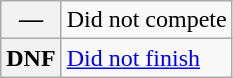<table class="wikitable">
<tr>
<th scope="row">—</th>
<td>Did not compete</td>
</tr>
<tr>
<th scope="row">DNF</th>
<td><a href='#'>Did not finish</a></td>
</tr>
</table>
